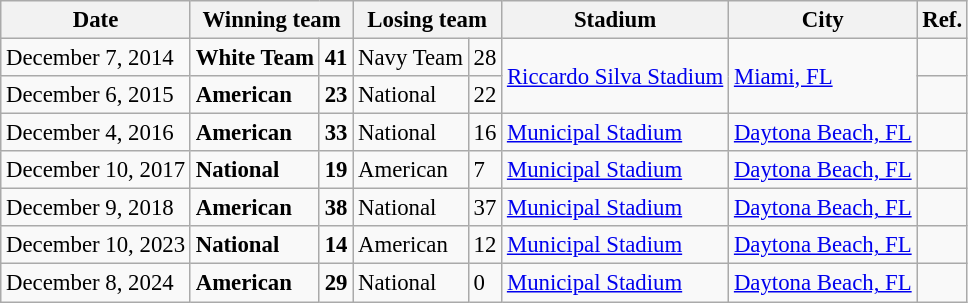<table class="wikitable" style="font-size: 95%;">
<tr>
<th>Date</th>
<th colspan="2">Winning team</th>
<th colspan="2">Losing team</th>
<th>Stadium</th>
<th>City</th>
<th>Ref.</th>
</tr>
<tr>
<td>December 7, 2014</td>
<td><strong>White Team</strong></td>
<td><strong>41</strong></td>
<td>Navy Team</td>
<td>28</td>
<td rowspan=2><a href='#'>Riccardo Silva Stadium</a></td>
<td rowspan=2><a href='#'>Miami, FL</a></td>
<td></td>
</tr>
<tr>
<td>December 6, 2015</td>
<td><strong>American</strong></td>
<td><strong>23</strong></td>
<td>National</td>
<td>22</td>
<td></td>
</tr>
<tr>
<td>December 4, 2016</td>
<td><strong>American</strong></td>
<td><strong>33</strong></td>
<td>National</td>
<td>16</td>
<td><a href='#'>Municipal Stadium</a></td>
<td><a href='#'>Daytona Beach, FL</a></td>
<td></td>
</tr>
<tr>
<td>December 10, 2017</td>
<td><strong>National</strong></td>
<td><strong>19</strong></td>
<td>American</td>
<td>7</td>
<td><a href='#'>Municipal Stadium</a></td>
<td><a href='#'>Daytona Beach, FL</a></td>
<td></td>
</tr>
<tr>
<td>December 9, 2018</td>
<td><strong>American</strong></td>
<td><strong>38</strong></td>
<td>National</td>
<td>37</td>
<td><a href='#'>Municipal Stadium</a></td>
<td><a href='#'>Daytona Beach, FL</a></td>
<td></td>
</tr>
<tr>
<td>December 10, 2023</td>
<td><strong>National</strong></td>
<td><strong>14</strong></td>
<td>American</td>
<td>12</td>
<td><a href='#'>Municipal Stadium</a></td>
<td><a href='#'>Daytona Beach, FL</a></td>
<td></td>
</tr>
<tr>
<td>December 8, 2024</td>
<td><strong>American</strong></td>
<td><strong>29</strong></td>
<td>National</td>
<td>0</td>
<td><a href='#'>Municipal Stadium</a></td>
<td><a href='#'>Daytona Beach, FL</a></td>
<td></td>
</tr>
</table>
